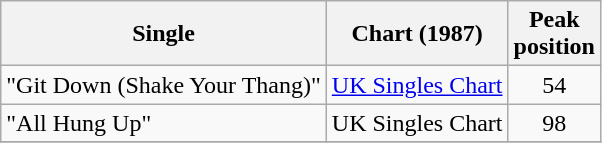<table class="wikitable">
<tr>
<th>Single</th>
<th>Chart (1987)</th>
<th>Peak<br>position</th>
</tr>
<tr>
<td rowspan=1 valign="top">"Git Down (Shake Your Thang)"</td>
<td><a href='#'>UK Singles Chart</a></td>
<td align="center">54</td>
</tr>
<tr>
<td rowspan=1 valign="top">"All Hung Up"</td>
<td>UK Singles Chart</td>
<td align="center">98</td>
</tr>
<tr>
</tr>
</table>
